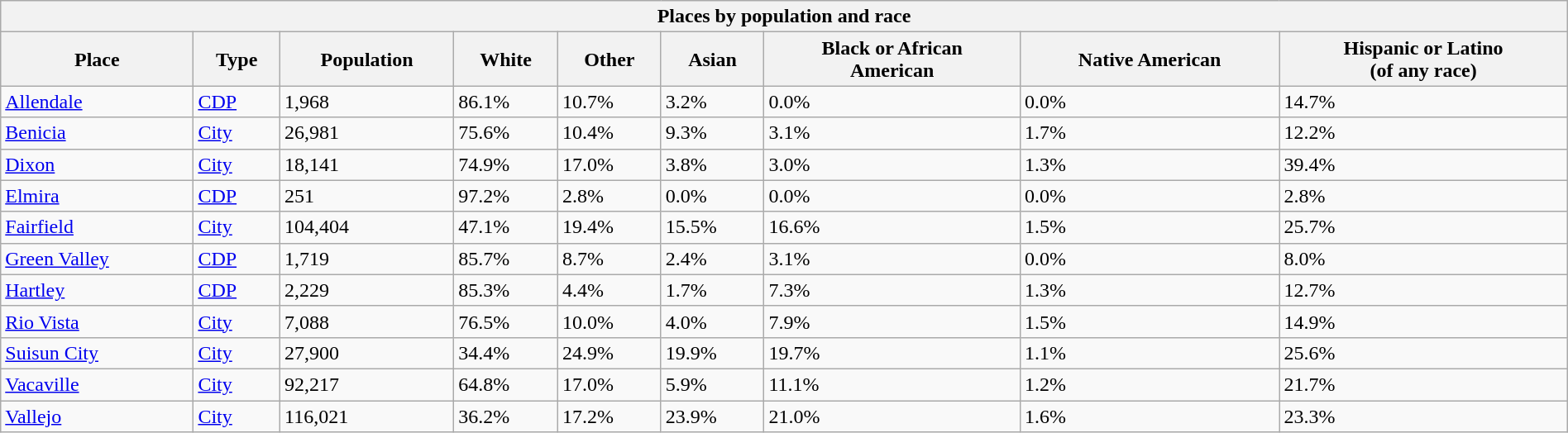<table class="wikitable collapsible collapsed sortable" style="width: 100%;">
<tr>
<th colspan=9>Places by population and race</th>
</tr>
<tr>
<th>Place</th>
<th>Type</th>
<th data-sort-type="number">Population</th>
<th data-sort-type="number">White</th>
<th data-sort-type="number">Other<br></th>
<th data-sort-type="number">Asian</th>
<th data-sort-type="number">Black or African<br>American</th>
<th data-sort-type="number">Native American<br></th>
<th data-sort-type="number">Hispanic or Latino<br>(of any race)</th>
</tr>
<tr>
<td><a href='#'>Allendale</a></td>
<td><a href='#'>CDP</a></td>
<td>1,968</td>
<td>86.1%</td>
<td>10.7%</td>
<td>3.2%</td>
<td>0.0%</td>
<td>0.0%</td>
<td>14.7%</td>
</tr>
<tr>
<td><a href='#'>Benicia</a></td>
<td><a href='#'>City</a></td>
<td>26,981</td>
<td>75.6%</td>
<td>10.4%</td>
<td>9.3%</td>
<td>3.1%</td>
<td>1.7%</td>
<td>12.2%</td>
</tr>
<tr>
<td><a href='#'>Dixon</a></td>
<td><a href='#'>City</a></td>
<td>18,141</td>
<td>74.9%</td>
<td>17.0%</td>
<td>3.8%</td>
<td>3.0%</td>
<td>1.3%</td>
<td>39.4%</td>
</tr>
<tr>
<td><a href='#'>Elmira</a></td>
<td><a href='#'>CDP</a></td>
<td>251</td>
<td>97.2%</td>
<td>2.8%</td>
<td>0.0%</td>
<td>0.0%</td>
<td>0.0%</td>
<td>2.8%</td>
</tr>
<tr>
<td><a href='#'>Fairfield</a></td>
<td><a href='#'>City</a></td>
<td>104,404</td>
<td>47.1%</td>
<td>19.4%</td>
<td>15.5%</td>
<td>16.6%</td>
<td>1.5%</td>
<td>25.7%</td>
</tr>
<tr>
<td><a href='#'>Green Valley</a></td>
<td><a href='#'>CDP</a></td>
<td>1,719</td>
<td>85.7%</td>
<td>8.7%</td>
<td>2.4%</td>
<td>3.1%</td>
<td>0.0%</td>
<td>8.0%</td>
</tr>
<tr>
<td><a href='#'>Hartley</a></td>
<td><a href='#'>CDP</a></td>
<td>2,229</td>
<td>85.3%</td>
<td>4.4%</td>
<td>1.7%</td>
<td>7.3%</td>
<td>1.3%</td>
<td>12.7%</td>
</tr>
<tr>
<td><a href='#'>Rio Vista</a></td>
<td><a href='#'>City</a></td>
<td>7,088</td>
<td>76.5%</td>
<td>10.0%</td>
<td>4.0%</td>
<td>7.9%</td>
<td>1.5%</td>
<td>14.9%</td>
</tr>
<tr>
<td><a href='#'>Suisun City</a></td>
<td><a href='#'>City</a></td>
<td>27,900</td>
<td>34.4%</td>
<td>24.9%</td>
<td>19.9%</td>
<td>19.7%</td>
<td>1.1%</td>
<td>25.6%</td>
</tr>
<tr>
<td><a href='#'>Vacaville</a></td>
<td><a href='#'>City</a></td>
<td>92,217</td>
<td>64.8%</td>
<td>17.0%</td>
<td>5.9%</td>
<td>11.1%</td>
<td>1.2%</td>
<td>21.7%</td>
</tr>
<tr>
<td><a href='#'>Vallejo</a></td>
<td><a href='#'>City</a></td>
<td>116,021</td>
<td>36.2%</td>
<td>17.2%</td>
<td>23.9%</td>
<td>21.0%</td>
<td>1.6%</td>
<td>23.3%</td>
</tr>
</table>
